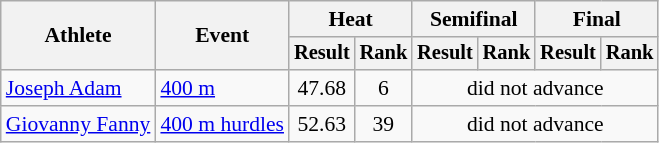<table class="wikitable" style="font-size:90%">
<tr>
<th rowspan="2">Athlete</th>
<th rowspan="2">Event</th>
<th colspan="2">Heat</th>
<th colspan="2">Semifinal</th>
<th colspan="2">Final</th>
</tr>
<tr style="font-size:95%">
<th>Result</th>
<th>Rank</th>
<th>Result</th>
<th>Rank</th>
<th>Result</th>
<th>Rank</th>
</tr>
<tr align=center>
<td align=left><a href='#'>Joseph Adam</a></td>
<td align=left><a href='#'>400 m</a></td>
<td>47.68</td>
<td>6</td>
<td colspan=4>did not advance</td>
</tr>
<tr align=center>
<td align=left><a href='#'>Giovanny Fanny</a></td>
<td align=left><a href='#'>400 m hurdles</a></td>
<td>52.63</td>
<td>39</td>
<td colspan=4>did not advance</td>
</tr>
</table>
